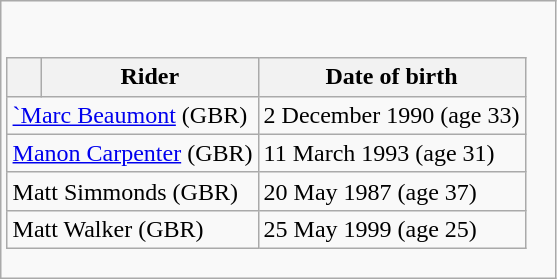<table class="wikitable">
<tr>
<td><br><table class="wikitable">
<tr>
<th></th>
<th>Rider</th>
<th>Date of birth</th>
</tr>
<tr>
<td colspan="2"><a href='#'>`Marc Beaumont</a> (<abbr>GBR</abbr>)</td>
<td>2 December 1990 (age 33)</td>
</tr>
<tr>
<td colspan="2"><a href='#'>Manon Carpenter</a> (<abbr>GBR</abbr>)</td>
<td>11 March 1993 (age 31)</td>
</tr>
<tr>
<td colspan="2">Matt Simmonds (<abbr>GBR</abbr>)</td>
<td>20 May 1987 (age 37)</td>
</tr>
<tr>
<td colspan="2">Matt Walker (<abbr>GBR</abbr>)</td>
<td>25 May 1999 (age 25)</td>
</tr>
</table>
</td>
</tr>
</table>
